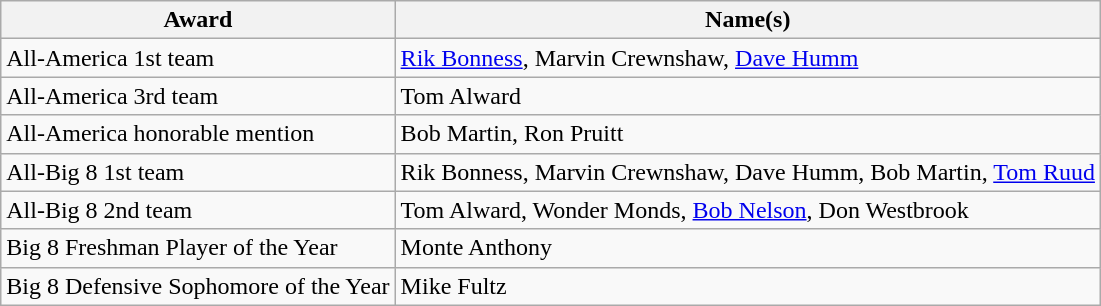<table class="wikitable">
<tr>
<th>Award</th>
<th>Name(s)</th>
</tr>
<tr>
<td>All-America 1st team</td>
<td><a href='#'>Rik Bonness</a>, Marvin Crewnshaw, <a href='#'>Dave Humm</a></td>
</tr>
<tr>
<td>All-America 3rd team</td>
<td>Tom Alward</td>
</tr>
<tr>
<td>All-America honorable mention</td>
<td>Bob Martin, Ron Pruitt</td>
</tr>
<tr>
<td>All-Big 8 1st team</td>
<td>Rik Bonness, Marvin Crewnshaw, Dave Humm, Bob Martin, <a href='#'>Tom Ruud</a></td>
</tr>
<tr>
<td>All-Big 8 2nd team</td>
<td>Tom Alward, Wonder Monds, <a href='#'>Bob Nelson</a>, Don Westbrook</td>
</tr>
<tr>
<td>Big 8 Freshman Player of the Year</td>
<td>Monte Anthony</td>
</tr>
<tr>
<td>Big 8 Defensive Sophomore of the Year</td>
<td>Mike Fultz</td>
</tr>
</table>
